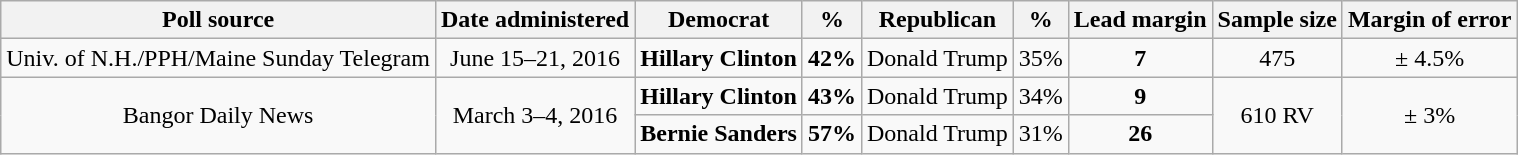<table class="wikitable" style="text-align:center;">
<tr valign=bottom>
<th>Poll source</th>
<th>Date administered</th>
<th>Democrat</th>
<th>%</th>
<th>Republican</th>
<th>%</th>
<th>Lead margin</th>
<th>Sample size</th>
<th>Margin of error</th>
</tr>
<tr>
<td>Univ. of N.H./PPH/Maine Sunday Telegram</td>
<td>June 15–21, 2016</td>
<td><strong>Hillary Clinton</strong></td>
<td><strong>42%</strong></td>
<td>Donald Trump</td>
<td>35%</td>
<td><strong>7</strong></td>
<td>475</td>
<td>± 4.5%</td>
</tr>
<tr>
<td rowspan=2>Bangor Daily News</td>
<td rowspan=2>March 3–4, 2016</td>
<td><strong>Hillary Clinton</strong></td>
<td><strong>43%</strong></td>
<td>Donald Trump</td>
<td>34%</td>
<td><strong>9</strong></td>
<td rowspan=2>610 RV</td>
<td rowspan=2>± 3%</td>
</tr>
<tr>
<td><strong>Bernie Sanders</strong></td>
<td><strong>57%</strong></td>
<td>Donald Trump</td>
<td>31%</td>
<td><strong>26</strong></td>
</tr>
</table>
